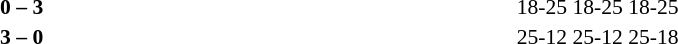<table width=100% cellspacing=1>
<tr>
<th width=20%></th>
<th width=12%></th>
<th width=20%></th>
<th width=33%></th>
<td></td>
</tr>
<tr style=font-size:90%>
<td align=right></td>
<td align=center><strong>0 – 3</strong></td>
<td><strong></strong></td>
<td>18-25 18-25 18-25</td>
<td></td>
</tr>
<tr style=font-size:90%>
<td align=right><strong></strong></td>
<td align=center><strong>3 – 0</strong></td>
<td></td>
<td>25-12 25-12 25-18</td>
</tr>
</table>
